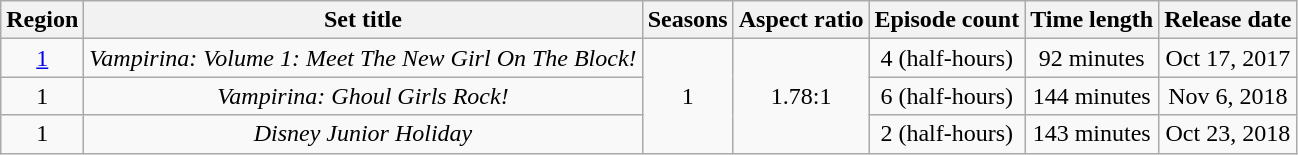<table class="wikitable" style="text-align: center">
<tr>
<th>Region</th>
<th>Set title</th>
<th>Seasons</th>
<th>Aspect ratio</th>
<th>Episode count</th>
<th>Time length</th>
<th>Release date</th>
</tr>
<tr>
<td><a href='#'>1</a></td>
<td><em>Vampirina: Volume 1: Meet The New Girl On The Block!</em></td>
<td rowspan="3">1</td>
<td rowspan="4">1.78:1</td>
<td>4 (half-hours)</td>
<td>92 minutes</td>
<td>Oct 17, 2017</td>
</tr>
<tr>
<td>1</td>
<td><em>Vampirina: Ghoul Girls Rock!</em></td>
<td>6 (half-hours)</td>
<td>144 minutes</td>
<td>Nov 6, 2018</td>
</tr>
<tr>
<td>1</td>
<td><em>Disney Junior Holiday</em></td>
<td>2 (half-hours)</td>
<td>143 minutes</td>
<td>Oct 23, 2018</td>
</tr>
</table>
